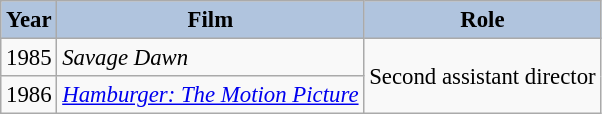<table class="wikitable" style="font-size:95%;">
<tr>
<th style="background:#B0C4DE;">Year</th>
<th style="background:#B0C4DE;">Film</th>
<th style="background:#B0C4DE;">Role</th>
</tr>
<tr>
<td>1985</td>
<td><em>Savage Dawn</em></td>
<td rowspan=2>Second assistant director</td>
</tr>
<tr>
<td>1986</td>
<td><em><a href='#'>Hamburger: The Motion Picture</a></em></td>
</tr>
</table>
